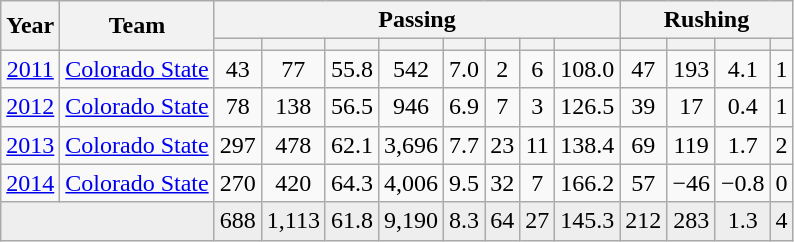<table class="wikitable sortable" style="text-align:center;">
<tr>
<th rowspan=2>Year</th>
<th rowspan=2>Team</th>
<th colspan=8>Passing</th>
<th colspan=4>Rushing</th>
</tr>
<tr>
<th></th>
<th></th>
<th></th>
<th></th>
<th></th>
<th></th>
<th></th>
<th></th>
<th></th>
<th></th>
<th></th>
<th></th>
</tr>
<tr>
<td><a href='#'>2011</a></td>
<td><a href='#'>Colorado State</a></td>
<td>43</td>
<td>77</td>
<td>55.8</td>
<td>542</td>
<td>7.0</td>
<td>2</td>
<td>6</td>
<td>108.0</td>
<td>47</td>
<td>193</td>
<td>4.1</td>
<td>1</td>
</tr>
<tr>
<td><a href='#'>2012</a></td>
<td><a href='#'>Colorado State</a></td>
<td>78</td>
<td>138</td>
<td>56.5</td>
<td>946</td>
<td>6.9</td>
<td>7</td>
<td>3</td>
<td>126.5</td>
<td>39</td>
<td>17</td>
<td>0.4</td>
<td>1</td>
</tr>
<tr>
<td><a href='#'>2013</a></td>
<td><a href='#'>Colorado State</a></td>
<td>297</td>
<td>478</td>
<td>62.1</td>
<td>3,696</td>
<td>7.7</td>
<td>23</td>
<td>11</td>
<td>138.4</td>
<td>69</td>
<td>119</td>
<td>1.7</td>
<td>2</td>
</tr>
<tr>
<td><a href='#'>2014</a></td>
<td><a href='#'>Colorado State</a></td>
<td>270</td>
<td>420</td>
<td>64.3</td>
<td>4,006</td>
<td>9.5</td>
<td>32</td>
<td>7</td>
<td>166.2</td>
<td>57</td>
<td>−46</td>
<td>−0.8</td>
<td>0</td>
</tr>
<tr class="sortbottom" style="background:#eee;">
<td colspan=2><strong></strong></td>
<td>688</td>
<td>1,113</td>
<td>61.8</td>
<td>9,190</td>
<td>8.3</td>
<td>64</td>
<td>27</td>
<td>145.3</td>
<td>212</td>
<td>283</td>
<td>1.3</td>
<td>4</td>
</tr>
</table>
